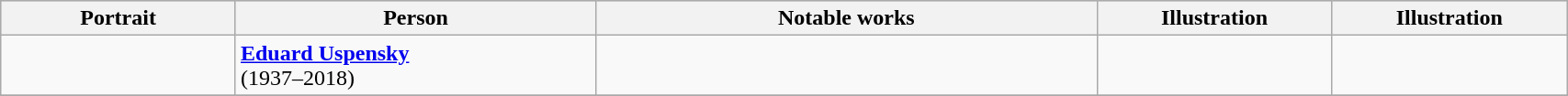<table class="wikitable" style="width:90%;">
<tr bgcolor="#cccccc">
<th width=15%>Portrait</th>
<th width=23%>Person</th>
<th width=32%>Notable works</th>
<th width=15%>Illustration</th>
<th width=15%>Illustration</th>
</tr>
<tr>
<td align=center></td>
<td><strong><a href='#'>Eduard Uspensky</a></strong><br>(1937–2018)</td>
<td></td>
<td align=center></td>
<td align=center></td>
</tr>
<tr>
</tr>
</table>
